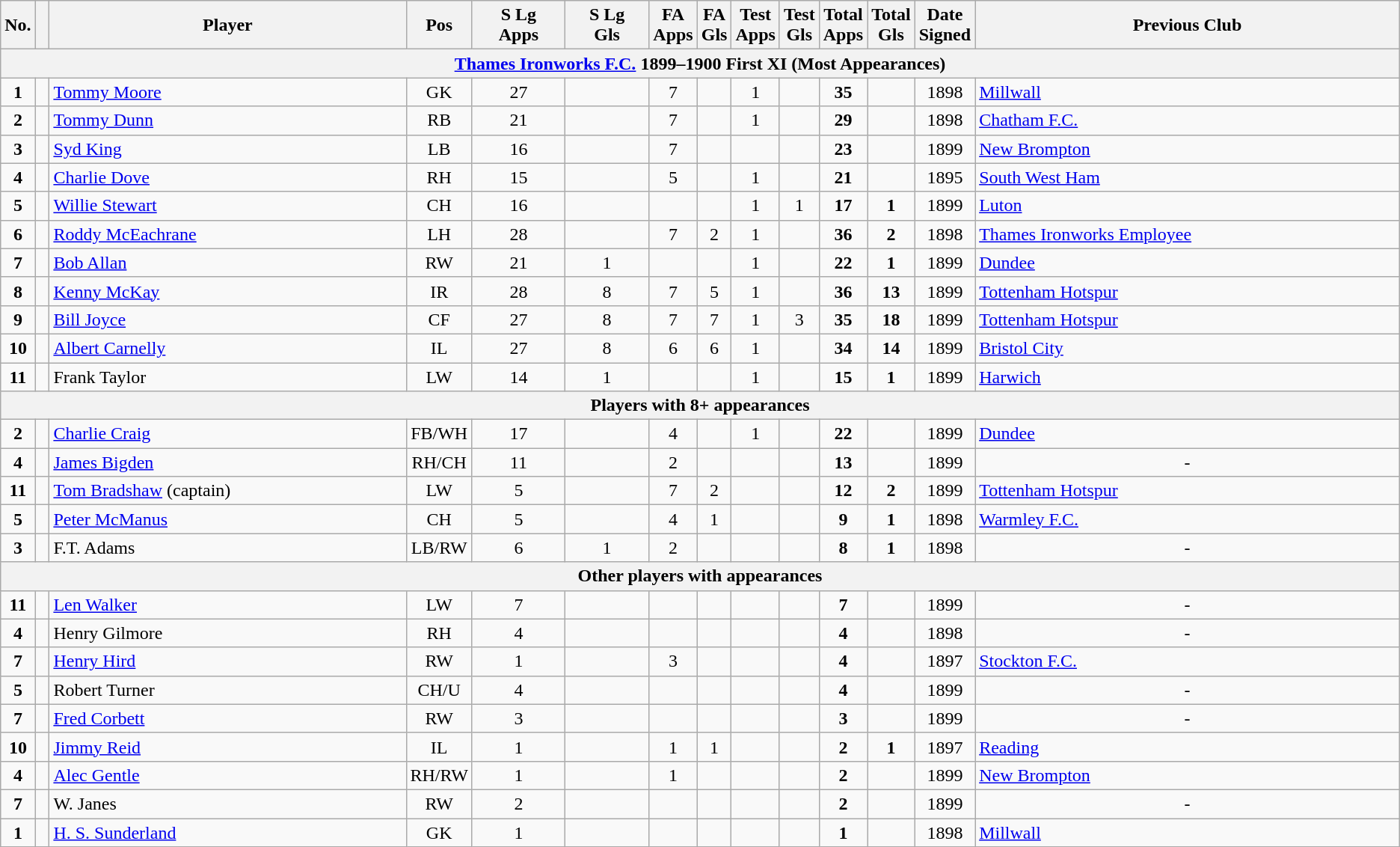<table class="wikitable">
<tr>
<th width=1%>No.</th>
<th width=1%></th>
<th !width=10%>Player</th>
<th width=1%>Pos</th>
<th !width=1%>S Lg <br> Apps</th>
<th !width=1%>S Lg <br> Gls</th>
<th width=1%>FA <br> Apps</th>
<th width=1%>FA <br> Gls</th>
<th width=1%>Test<br> Apps</th>
<th width=1%>Test<br> Gls</th>
<th width=1%>Total <br> Apps</th>
<th width=1%>Total <br> Gls</th>
<th width=1%>Date Signed</th>
<th !width=10%>Previous Club</th>
</tr>
<tr>
<th colspan=14 bgcolor=#6fd6f5><a href='#'>Thames Ironworks F.C.</a> 1899–1900 First XI (Most Appearances)</th>
</tr>
<tr>
<td align=center><strong>1</strong></td>
<td align=center></td>
<td><a href='#'>Tommy Moore</a></td>
<td align=center>GK</td>
<td align=center>27</td>
<td align=center></td>
<td align=center>7</td>
<td align=center></td>
<td align=center>1</td>
<td align=center></td>
<td align=center><strong>35</strong></td>
<td align=center></td>
<td align=center>1898</td>
<td><a href='#'>Millwall</a></td>
</tr>
<tr>
<td align=center><strong>2</strong></td>
<td align=center></td>
<td><a href='#'>Tommy Dunn</a></td>
<td align=center>RB</td>
<td align=center>21</td>
<td align=center></td>
<td align=center>7</td>
<td align=center></td>
<td align=center>1</td>
<td align=center></td>
<td align=center><strong>29</strong></td>
<td align=center></td>
<td align=center>1898</td>
<td><a href='#'>Chatham F.C.</a></td>
</tr>
<tr>
<td align=center><strong>3</strong></td>
<td align=center></td>
<td><a href='#'>Syd King</a></td>
<td align=center>LB</td>
<td align=center>16</td>
<td align=center></td>
<td align=center>7</td>
<td align=center></td>
<td align=center></td>
<td align=center></td>
<td align=center><strong>23</strong></td>
<td align=center></td>
<td align=center>1899</td>
<td><a href='#'>New Brompton</a></td>
</tr>
<tr>
<td align=center><strong>4</strong></td>
<td align=center></td>
<td><a href='#'>Charlie Dove</a></td>
<td align=center>RH</td>
<td align=center>15</td>
<td align=center></td>
<td align=center>5</td>
<td align=center></td>
<td align=center>1</td>
<td align=center></td>
<td align=center><strong>21</strong></td>
<td align=center></td>
<td align=center>1895</td>
<td><a href='#'>South West Ham</a></td>
</tr>
<tr>
<td align=center><strong>5</strong></td>
<td align=center></td>
<td><a href='#'>Willie Stewart</a></td>
<td align=center>CH</td>
<td align=center>16</td>
<td align=center></td>
<td align=center></td>
<td align=center></td>
<td align=center>1</td>
<td align=center>1</td>
<td align=center><strong>17</strong></td>
<td align=center><strong>1</strong></td>
<td align=center>1899</td>
<td><a href='#'>Luton</a></td>
</tr>
<tr>
<td align=center><strong>6</strong></td>
<td align=center></td>
<td><a href='#'>Roddy McEachrane</a></td>
<td align=center>LH</td>
<td align=center>28</td>
<td align=center></td>
<td align=center>7</td>
<td align=center>2</td>
<td align=center>1</td>
<td align=center></td>
<td align=center><strong>36</strong></td>
<td align=center><strong>2</strong></td>
<td align=center>1898</td>
<td><a href='#'>Thames Ironworks Employee</a></td>
</tr>
<tr>
<td align=center><strong>7</strong></td>
<td align=center></td>
<td><a href='#'>Bob Allan</a></td>
<td align=center>RW</td>
<td align=center>21</td>
<td align=center>1</td>
<td align=center></td>
<td align=center></td>
<td align=center>1</td>
<td align=center></td>
<td align=center><strong>22</strong></td>
<td align=center><strong>1</strong></td>
<td align=center>1899</td>
<td><a href='#'>Dundee</a></td>
</tr>
<tr>
<td align=center><strong>8</strong></td>
<td align=center></td>
<td><a href='#'>Kenny McKay</a></td>
<td align=center>IR</td>
<td align=center>28</td>
<td align=center>8</td>
<td align=center>7</td>
<td align=center>5</td>
<td align=center>1</td>
<td align=center></td>
<td align=center><strong>36</strong></td>
<td align=center><strong>13</strong></td>
<td align=center>1899</td>
<td><a href='#'>Tottenham Hotspur</a></td>
</tr>
<tr>
<td align=center><strong>9</strong></td>
<td align=center></td>
<td><a href='#'>Bill Joyce</a></td>
<td align=center>CF</td>
<td align=center>27</td>
<td align=center>8</td>
<td align=center>7</td>
<td align=center>7</td>
<td align=center>1</td>
<td align=center>3</td>
<td align=center><strong>35</strong></td>
<td align=center><strong>18</strong></td>
<td align=center>1899</td>
<td><a href='#'>Tottenham Hotspur</a></td>
</tr>
<tr>
<td align=center><strong>10</strong></td>
<td align=center></td>
<td><a href='#'>Albert Carnelly</a></td>
<td align=center>IL</td>
<td align=center>27</td>
<td align=center>8</td>
<td align=center>6</td>
<td align=center>6</td>
<td align=center>1</td>
<td align=center></td>
<td align=center><strong>34</strong></td>
<td align=center><strong>14</strong></td>
<td align=center>1899</td>
<td><a href='#'>Bristol City</a></td>
</tr>
<tr>
<td align=center><strong>11</strong></td>
<td align=center></td>
<td>Frank Taylor</td>
<td align=center>LW</td>
<td align=center>14</td>
<td align=center>1</td>
<td align=center></td>
<td align=center></td>
<td align=center>1</td>
<td align=center></td>
<td align=center><strong>15</strong></td>
<td align=center><strong>1</strong></td>
<td align=center>1899</td>
<td><a href='#'>Harwich</a></td>
</tr>
<tr>
<th colspan=14 bgcolor=#6fd6f5>Players with 8+ appearances</th>
</tr>
<tr>
<td align=center><strong>2</strong></td>
<td align=center></td>
<td><a href='#'>Charlie Craig</a></td>
<td align=center>FB/WH</td>
<td align=center>17</td>
<td align=center></td>
<td align=center>4</td>
<td align=center></td>
<td align=center>1</td>
<td align=center></td>
<td align=center><strong>22</strong></td>
<td align=center></td>
<td align=center>1899</td>
<td><a href='#'>Dundee</a></td>
</tr>
<tr>
<td align=center><strong>4</strong></td>
<td align=center></td>
<td><a href='#'>James Bigden</a></td>
<td align=center>RH/CH</td>
<td align=center>11</td>
<td align=center></td>
<td align=center>2</td>
<td align=center></td>
<td align=center></td>
<td align=center></td>
<td align=center><strong>13</strong></td>
<td align=center></td>
<td align=center>1899</td>
<td align=center>-</td>
</tr>
<tr>
<td align=center><strong>11</strong></td>
<td align=center></td>
<td><a href='#'>Tom Bradshaw</a> (captain)</td>
<td align=center>LW</td>
<td align=center>5</td>
<td align=center></td>
<td align=center>7</td>
<td align=center>2</td>
<td align=center></td>
<td align=center></td>
<td align=center><strong>12</strong></td>
<td align=center><strong>2</strong></td>
<td align=center>1899</td>
<td><a href='#'>Tottenham Hotspur</a></td>
</tr>
<tr>
<td align=center><strong>5</strong></td>
<td align=center></td>
<td><a href='#'>Peter McManus</a></td>
<td align=center>CH</td>
<td align=center>5</td>
<td align=center></td>
<td align=center>4</td>
<td align=center>1</td>
<td align=center></td>
<td align=center></td>
<td align=center><strong>9</strong></td>
<td align=center><strong>1</strong></td>
<td align=center>1898</td>
<td><a href='#'>Warmley F.C.</a></td>
</tr>
<tr>
<td align=center><strong>3</strong></td>
<td align=center></td>
<td>F.T. Adams</td>
<td align=center>LB/RW</td>
<td align=center>6</td>
<td align=center>1</td>
<td align=center>2</td>
<td align=center></td>
<td align=center></td>
<td align=center></td>
<td align=center><strong>8</strong></td>
<td align=center><strong>1</strong></td>
<td align=center>1898</td>
<td align=center>-</td>
</tr>
<tr>
<th colspan=14 bgcolor=#6fd6f5>Other players with appearances</th>
</tr>
<tr>
<td align=center><strong>11</strong></td>
<td align=center></td>
<td><a href='#'>Len Walker</a></td>
<td align=center>LW</td>
<td align=center>7</td>
<td align=center></td>
<td align=center></td>
<td align=center></td>
<td align=center></td>
<td align=center></td>
<td align=center><strong>7</strong></td>
<td align=center></td>
<td align=center>1899</td>
<td align=center>-</td>
</tr>
<tr>
<td align=center><strong>4</strong></td>
<td align=center></td>
<td>Henry Gilmore</td>
<td align=center>RH</td>
<td align=center>4</td>
<td align=center></td>
<td align=center></td>
<td align=center></td>
<td align=center></td>
<td align=center></td>
<td align=center><strong>4</strong></td>
<td align=center></td>
<td align=center>1898</td>
<td align=center>-</td>
</tr>
<tr>
<td align=center><strong>7</strong></td>
<td align=center></td>
<td><a href='#'>Henry Hird</a></td>
<td align=center>RW</td>
<td align=center>1</td>
<td align=center></td>
<td align=center>3</td>
<td align=center></td>
<td align=center></td>
<td align=center></td>
<td align=center><strong>4</strong></td>
<td align=center></td>
<td align=center>1897</td>
<td><a href='#'>Stockton F.C.</a></td>
</tr>
<tr>
<td align=center><strong>5</strong></td>
<td align=center></td>
<td>Robert Turner</td>
<td align=center>CH/U</td>
<td align=center>4</td>
<td align=center></td>
<td align=center></td>
<td align=center></td>
<td align=center></td>
<td align=center></td>
<td align=center><strong>4</strong></td>
<td align=center></td>
<td align=center>1899</td>
<td align=center>-</td>
</tr>
<tr>
<td align=center><strong>7</strong></td>
<td align=center></td>
<td><a href='#'>Fred Corbett</a></td>
<td align=center>RW</td>
<td align=center>3</td>
<td align=center></td>
<td align=center></td>
<td align=center></td>
<td align=center></td>
<td align=center></td>
<td align=center><strong>3</strong></td>
<td align=center></td>
<td align=center>1899</td>
<td align=center>-</td>
</tr>
<tr>
<td align=center><strong>10</strong></td>
<td align=center></td>
<td><a href='#'>Jimmy Reid</a></td>
<td align=center>IL</td>
<td align=center>1</td>
<td align=center></td>
<td align=center>1</td>
<td align=center>1</td>
<td align=center></td>
<td align=center></td>
<td align=center><strong>2</strong></td>
<td align=center><strong>1</strong></td>
<td align=center>1897</td>
<td><a href='#'>Reading</a></td>
</tr>
<tr>
<td align=center><strong>4</strong></td>
<td align=center></td>
<td><a href='#'>Alec Gentle</a></td>
<td align=center>RH/RW</td>
<td align=center>1</td>
<td align=center></td>
<td align=center>1</td>
<td align=center></td>
<td align=center></td>
<td align=center></td>
<td align=center><strong>2</strong></td>
<td align=center></td>
<td align=center>1899</td>
<td><a href='#'>New Brompton</a></td>
</tr>
<tr>
<td align=center><strong>7</strong></td>
<td align=center></td>
<td>W. Janes</td>
<td align=center>RW</td>
<td align=center>2</td>
<td align=center></td>
<td align=center></td>
<td align=center></td>
<td align=center></td>
<td align=center></td>
<td align=center><strong>2</strong></td>
<td align=center></td>
<td align=center>1899</td>
<td align=center>-</td>
</tr>
<tr>
<td align=center><strong>1</strong></td>
<td align=center></td>
<td><a href='#'>H. S. Sunderland</a></td>
<td align=center>GK</td>
<td align=center>1</td>
<td align=center></td>
<td align=center></td>
<td align=center></td>
<td align=center></td>
<td align=center></td>
<td align=center><strong>1</strong></td>
<td align=center></td>
<td align=center>1898</td>
<td><a href='#'>Millwall</a></td>
</tr>
</table>
